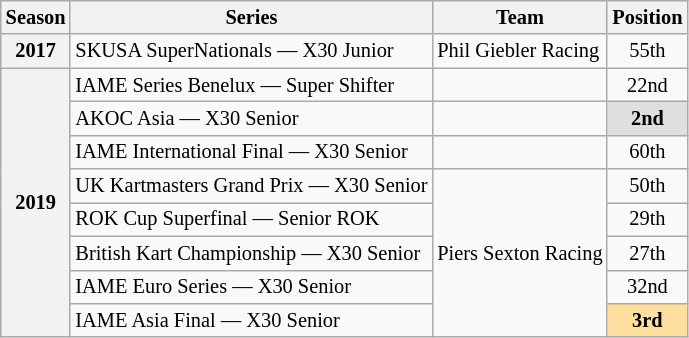<table class="wikitable" style="font-size: 85%; text-align:center">
<tr>
<th>Season</th>
<th>Series</th>
<th>Team</th>
<th>Position</th>
</tr>
<tr>
<th>2017</th>
<td align="left">SKUSA SuperNationals — X30 Junior</td>
<td align="left">Phil Giebler Racing</td>
<td>55th</td>
</tr>
<tr>
<th rowspan="8">2019</th>
<td align="left">IAME Series Benelux — Super Shifter</td>
<td align="left"></td>
<td>22nd</td>
</tr>
<tr>
<td align="left">AKOC Asia — X30 Senior</td>
<td align="left"></td>
<td style="background:#DFDFDF;"><strong>2nd</strong></td>
</tr>
<tr>
<td align="left">IAME International Final — X30 Senior</td>
<td align="left"></td>
<td>60th</td>
</tr>
<tr>
<td align="left">UK Kartmasters Grand Prix — X30 Senior</td>
<td rowspan="5" align="left">Piers Sexton Racing</td>
<td>50th</td>
</tr>
<tr>
<td align="left">ROK Cup Superfinal — Senior ROK</td>
<td>29th</td>
</tr>
<tr>
<td align="left">British Kart Championship — X30 Senior</td>
<td>27th</td>
</tr>
<tr>
<td align="left">IAME Euro Series — X30 Senior</td>
<td>32nd</td>
</tr>
<tr>
<td align="left">IAME Asia Final — X30 Senior</td>
<td style="background:#FFDF9F;"><strong>3rd</strong></td>
</tr>
</table>
